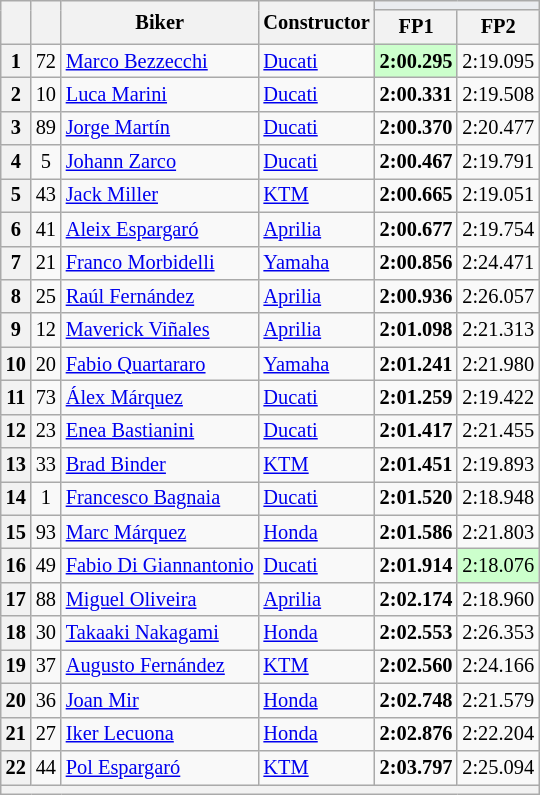<table class="wikitable sortable" style="font-size: 85%;">
<tr>
<th rowspan="2"></th>
<th rowspan="2"></th>
<th rowspan="2">Biker</th>
<th rowspan="2">Constructor</th>
<th colspan="3" style="background:#eaecf0; text-align:center;"></th>
</tr>
<tr>
<th scope="col">FP1</th>
<th scope="col">FP2</th>
</tr>
<tr>
<th scope="row">1</th>
<td align="center">72</td>
<td> <a href='#'>Marco Bezzecchi</a></td>
<td><a href='#'>Ducati</a></td>
<td style="background:#ccffcc;"><strong>2:00.295</strong></td>
<td>2:19.095</td>
</tr>
<tr>
<th scope="row">2</th>
<td align="center">10</td>
<td> <a href='#'>Luca Marini</a></td>
<td><a href='#'>Ducati</a></td>
<td><strong>2:00.331</strong></td>
<td>2:19.508</td>
</tr>
<tr>
<th scope="row">3</th>
<td align="center">89</td>
<td> <a href='#'>Jorge Martín</a></td>
<td><a href='#'>Ducati</a></td>
<td><strong>2:00.370</strong></td>
<td>2:20.477</td>
</tr>
<tr>
<th scope="row">4</th>
<td align="center">5</td>
<td> <a href='#'>Johann Zarco</a></td>
<td><a href='#'>Ducati</a></td>
<td><strong>2:00.467</strong></td>
<td>2:19.791</td>
</tr>
<tr>
<th scope="row">5</th>
<td align="center">43</td>
<td> <a href='#'>Jack Miller</a></td>
<td><a href='#'>KTM</a></td>
<td><strong>2:00.665</strong></td>
<td>2:19.051</td>
</tr>
<tr>
<th scope="row">6</th>
<td align="center">41</td>
<td> <a href='#'>Aleix Espargaró</a></td>
<td><a href='#'>Aprilia</a></td>
<td><strong>2:00.677</strong></td>
<td>2:19.754</td>
</tr>
<tr>
<th scope="row">7</th>
<td align="center">21</td>
<td> <a href='#'>Franco Morbidelli</a></td>
<td><a href='#'>Yamaha</a></td>
<td><strong>2:00.856</strong></td>
<td>2:24.471</td>
</tr>
<tr>
<th scope="row">8</th>
<td align="center">25</td>
<td> <a href='#'>Raúl Fernández</a></td>
<td><a href='#'>Aprilia</a></td>
<td><strong>2:00.936</strong></td>
<td>2:26.057</td>
</tr>
<tr>
<th scope="row">9</th>
<td align="center">12</td>
<td> <a href='#'>Maverick Viñales</a></td>
<td><a href='#'>Aprilia</a></td>
<td><strong>2:01.098</strong></td>
<td>2:21.313</td>
</tr>
<tr>
<th scope="row">10</th>
<td align="center">20</td>
<td> <a href='#'>Fabio Quartararo</a></td>
<td><a href='#'>Yamaha</a></td>
<td><strong>2:01.241</strong></td>
<td>2:21.980</td>
</tr>
<tr>
<th scope="row">11</th>
<td align="center">73</td>
<td> <a href='#'>Álex Márquez</a></td>
<td><a href='#'>Ducati</a></td>
<td><strong>2:01.259</strong></td>
<td>2:19.422</td>
</tr>
<tr>
<th scope="row">12</th>
<td align="center">23</td>
<td> <a href='#'>Enea Bastianini</a></td>
<td><a href='#'>Ducati</a></td>
<td><strong>2:01.417</strong></td>
<td>2:21.455</td>
</tr>
<tr>
<th scope="row">13</th>
<td align="center">33</td>
<td> <a href='#'>Brad Binder</a></td>
<td><a href='#'>KTM</a></td>
<td><strong>2:01.451</strong></td>
<td>2:19.893</td>
</tr>
<tr>
<th scope="row">14</th>
<td align="center">1</td>
<td> <a href='#'>Francesco Bagnaia</a></td>
<td><a href='#'>Ducati</a></td>
<td><strong>2:01.520</strong></td>
<td>2:18.948</td>
</tr>
<tr>
<th scope="row">15</th>
<td align="center">93</td>
<td> <a href='#'>Marc Márquez</a></td>
<td><a href='#'>Honda</a></td>
<td><strong>2:01.586</strong></td>
<td>2:21.803</td>
</tr>
<tr>
<th scope="row">16</th>
<td align="center">49</td>
<td> <a href='#'>Fabio Di Giannantonio</a></td>
<td><a href='#'>Ducati</a></td>
<td><strong>2:01.914</strong></td>
<td style="background:#CCFFCC;">2:18.076</td>
</tr>
<tr>
<th scope="row">17</th>
<td align="center">88</td>
<td> <a href='#'>Miguel Oliveira</a></td>
<td><a href='#'>Aprilia</a></td>
<td><strong>2:02.174</strong></td>
<td>2:18.960</td>
</tr>
<tr>
<th scope="row">18</th>
<td align="center">30</td>
<td> <a href='#'>Takaaki Nakagami</a></td>
<td><a href='#'>Honda</a></td>
<td><strong>2:02.553</strong></td>
<td>2:26.353</td>
</tr>
<tr>
<th scope="row">19</th>
<td align="center">37</td>
<td> <a href='#'>Augusto Fernández</a></td>
<td><a href='#'>KTM</a></td>
<td><strong>2:02.560</strong></td>
<td>2:24.166</td>
</tr>
<tr>
<th scope="row">20</th>
<td align="center">36</td>
<td> <a href='#'>Joan Mir</a></td>
<td><a href='#'>Honda</a></td>
<td><strong>2:02.748</strong></td>
<td>2:21.579</td>
</tr>
<tr>
<th scope="row">21</th>
<td align="center">27</td>
<td> <a href='#'>Iker Lecuona</a></td>
<td><a href='#'>Honda</a></td>
<td><strong>2:02.876</strong></td>
<td>2:22.204</td>
</tr>
<tr>
<th scope="row">22</th>
<td align="center">44</td>
<td> <a href='#'>Pol Espargaró</a></td>
<td><a href='#'>KTM</a></td>
<td><strong>2:03.797</strong></td>
<td>2:25.094</td>
</tr>
<tr>
<th colspan="7"></th>
</tr>
</table>
